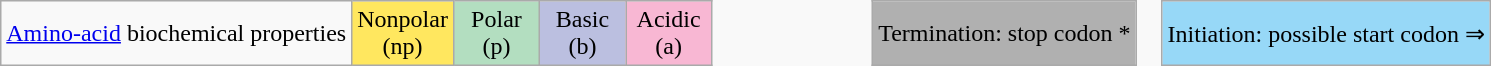<table class="wikitable" style="border:none; text-align:center;">
<tr>
<td><a href='#'>Amino-acid</a> biochemical properties</td>
<td style="background-color:#ffe75f; width: 50px;">Nonpolar (np)</td>
<td style="background-color:#b3dec0; width: 50px;">Polar (p)</td>
<td style="background-color:#bbbfe0; width: 50px;">Basic (b)</td>
<td style="background-color:#f8b7d3; width: 50px;">Acidic (a)</td>
<td style="border:none; width: 100px;"></td>
<td style="background-color:#B0B0B0;">Termination: stop codon *</td>
<td style="border:none; width: 10px;"></td>
<td style="background-color:#97D8F7;">Initiation: possible start codon ⇒</td>
</tr>
</table>
